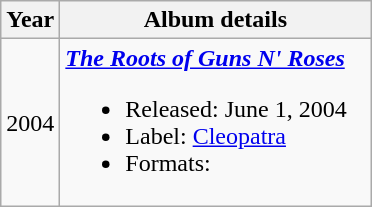<table class="wikitable">
<tr>
<th>Year</th>
<th width="200">Album details</th>
</tr>
<tr>
<td>2004</td>
<td><strong><em><a href='#'>The Roots of Guns N' Roses</a></em></strong><br><ul><li>Released: June 1, 2004</li><li>Label: <a href='#'>Cleopatra</a></li><li>Formats:</li></ul></td>
</tr>
</table>
